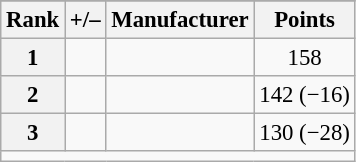<table class="wikitable sortable" style="font-size: 95%;">
<tr>
</tr>
<tr>
<th scope="col">Rank</th>
<th scope="col">+/–</th>
<th scope="col">Manufacturer</th>
<th scope="col">Points</th>
</tr>
<tr>
<th scope="row">1</th>
<td align="left"></td>
<td></td>
<td align="center">158</td>
</tr>
<tr>
<th scope="row">2</th>
<td align="left"></td>
<td></td>
<td align="center">142 (−16)</td>
</tr>
<tr>
<th scope="row">3</th>
<td align="left"></td>
<td></td>
<td align="center">130 (−28)</td>
</tr>
<tr class="sortbottom">
<td colspan="9"></td>
</tr>
</table>
